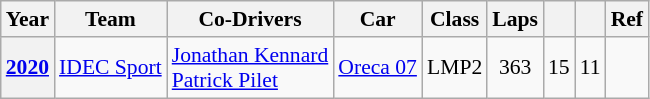<table class="wikitable" style="text-align:center; font-size:90%">
<tr>
<th>Year</th>
<th>Team</th>
<th>Co-Drivers</th>
<th>Car</th>
<th>Class</th>
<th>Laps</th>
<th></th>
<th></th>
<th>Ref</th>
</tr>
<tr>
<th><a href='#'>2020</a></th>
<td align="left"> <a href='#'>IDEC Sport</a></td>
<td align="left"> <a href='#'>Jonathan Kennard</a><br> <a href='#'>Patrick Pilet</a></td>
<td align="left"><a href='#'>Oreca 07</a></td>
<td>LMP2</td>
<td>363</td>
<td>15</td>
<td>11</td>
<td></td>
</tr>
</table>
